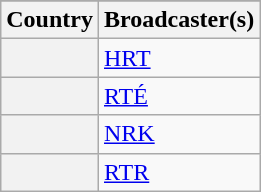<table class="wikitable plainrowheaders">
<tr>
</tr>
<tr>
<th scope="col">Country</th>
<th scope="col">Broadcaster(s)</th>
</tr>
<tr>
<th scope="row"></th>
<td><a href='#'>HRT</a></td>
</tr>
<tr>
<th scope="row"></th>
<td><a href='#'>RTÉ</a></td>
</tr>
<tr>
<th scope="row"></th>
<td><a href='#'>NRK</a></td>
</tr>
<tr>
<th scope="row"></th>
<td><a href='#'>RTR</a></td>
</tr>
</table>
